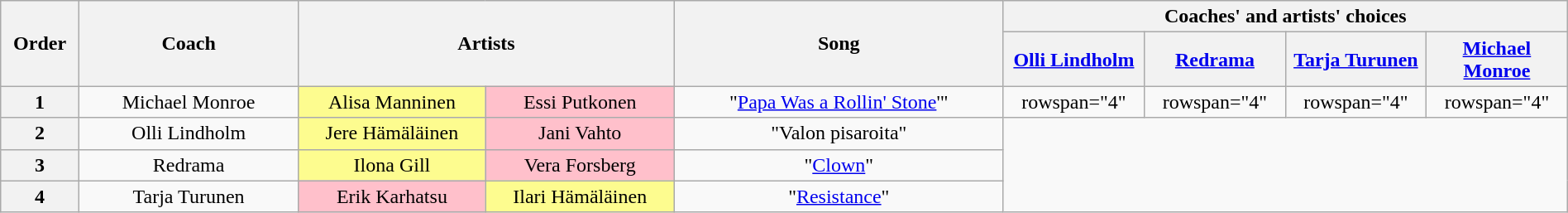<table class="wikitable" style="text-align:center; width:100%;">
<tr>
<th scope="col" style="width:05%;" rowspan=2>Order</th>
<th scope="col" style="width:14%;" rowspan=2>Coach</th>
<th scope="col" style="width:24%;" colspan=2 rowspan=2>Artists</th>
<th scope="col" style="width:21%;" rowspan=2>Song</th>
<th scope="col" style="width:36%;" colspan=4>Coaches' and artists' choices</th>
</tr>
<tr>
<th style="width:09%;"><a href='#'>Olli Lindholm</a></th>
<th style="width:09%;"><a href='#'>Redrama</a></th>
<th style="width:09%;"><a href='#'>Tarja Turunen</a></th>
<th style="width:09%;"><a href='#'>Michael Monroe</a></th>
</tr>
<tr>
<th scope="col">1</th>
<td>Michael Monroe</td>
<td style="background:#fdfc8f; text-align:center;">Alisa Manninen</td>
<td style="background:pink; text-align:center;">Essi Putkonen</td>
<td>"<a href='#'>Papa Was a Rollin' Stone</a>'"</td>
<td>rowspan="4" </td>
<td>rowspan="4" </td>
<td>rowspan="4" </td>
<td>rowspan="4" </td>
</tr>
<tr>
<th scope="col">2</th>
<td>Olli Lindholm</td>
<td style="background:#fdfc8f; text-align:center;">Jere Hämäläinen</td>
<td style="background:pink; text-align:center;">Jani Vahto</td>
<td>"Valon pisaroita"</td>
</tr>
<tr>
<th scope="col">3</th>
<td>Redrama</td>
<td style="background:#fdfc8f; text-align:center;">Ilona Gill</td>
<td style="background:pink; text-align:center;">Vera Forsberg</td>
<td>"<a href='#'>Clown</a>"</td>
</tr>
<tr>
<th scope="col">4</th>
<td>Tarja Turunen</td>
<td style="background:pink; text-align:center;">Erik Karhatsu</td>
<td style="background:#fdfc8f; text-align:center;">Ilari Hämäläinen</td>
<td>"<a href='#'>Resistance</a>"</td>
</tr>
</table>
